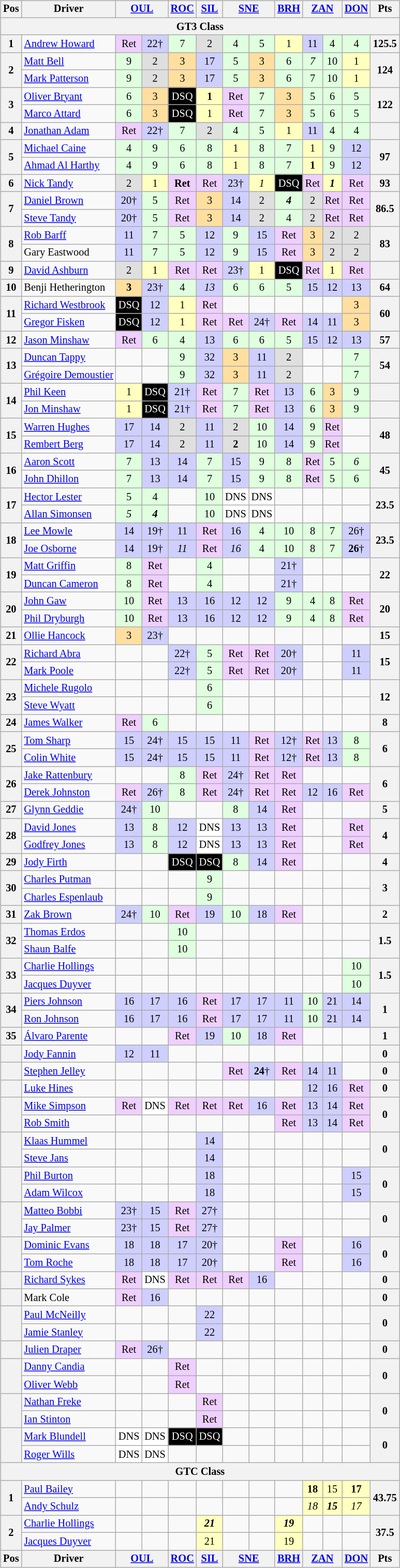<table>
<tr>
<td><br><table class="wikitable" style="font-size: 85%; text-align: center;">
<tr valign="top">
<th valign="middle">Pos</th>
<th valign="middle">Driver</th>
<th colspan=2><a href='#'>OUL</a></th>
<th><a href='#'>ROC</a></th>
<th><a href='#'>SIL</a></th>
<th colspan=2><a href='#'>SNE</a></th>
<th><a href='#'>BRH</a></th>
<th colspan=2><a href='#'>ZAN</a></th>
<th><a href='#'>DON</a></th>
<th valign="middle">Pts</th>
</tr>
<tr>
<th colspan=13>GT3 Class</th>
</tr>
<tr>
<th>1</th>
<td align=left> <a href='#'>Andrew Howard</a></td>
<td style="background:#EFCFFF;">Ret</td>
<td style="background:#CFCFFF;">22†</td>
<td style="background:#DFFFDF;">7</td>
<td style="background:#DFDFDF;">2</td>
<td style="background:#DFFFDF;">4</td>
<td style="background:#DFFFDF;">5</td>
<td style="background:#FFFFBF;">1</td>
<td style="background:#CFCFFF;">11</td>
<td style="background:#DFFFDF;">4</td>
<td style="background:#DFFFDF;">4</td>
<th>125.5</th>
</tr>
<tr>
<th rowspan=2>2</th>
<td align=left> <a href='#'>Matt Bell</a></td>
<td style="background:#DFFFDF;">9</td>
<td style="background:#DFDFDF;">2</td>
<td style="background:#FFDF9F;">3</td>
<td style="background:#CFCFFF;">17</td>
<td style="background:#DFFFDF;">5</td>
<td style="background:#FFDF9F;">3</td>
<td style="background:#DFFFDF;">6</td>
<td style="background:#DFFFDF;"><em>7</em></td>
<td style="background:#DFFFDF;">10</td>
<td style="background:#FFFFBF;">1</td>
<th rowspan=2>124</th>
</tr>
<tr>
<td align=left> <a href='#'>Mark Patterson</a></td>
<td style="background:#DFFFDF;">9</td>
<td style="background:#DFDFDF;">2</td>
<td style="background:#FFDF9F;">3</td>
<td style="background:#CFCFFF;">17</td>
<td style="background:#DFFFDF;">5</td>
<td style="background:#FFDF9F;">3</td>
<td style="background:#DFFFDF;">6</td>
<td style="background:#DFFFDF;">7</td>
<td style="background:#DFFFDF;">10</td>
<td style="background:#FFFFBF;">1</td>
</tr>
<tr>
<th rowspan=2>3</th>
<td align=left> <a href='#'>Oliver Bryant</a></td>
<td style="background:#DFFFDF;">6</td>
<td style="background:#FFDF9F;">3</td>
<td style="background:black; color:white;">DSQ</td>
<td style="background:#FFFFBF;"><strong>1</strong></td>
<td style="background:#EFCFFF;">Ret</td>
<td style="background:#DFFFDF;">7</td>
<td style="background:#FFDF9F;">3</td>
<td style="background:#DFFFDF;">5</td>
<td style="background:#DFFFDF;">6</td>
<td style="background:#DFFFDF;">5</td>
<th rowspan=2>122</th>
</tr>
<tr>
<td align=left> <a href='#'>Marco Attard</a></td>
<td style="background:#DFFFDF;">6</td>
<td style="background:#FFDF9F;">3</td>
<td style="background:black; color:white;">DSQ</td>
<td style="background:#FFFFBF;">1</td>
<td style="background:#EFCFFF;">Ret</td>
<td style="background:#DFFFDF;">7</td>
<td style="background:#FFDF9F;">3</td>
<td style="background:#DFFFDF;">5</td>
<td style="background:#DFFFDF;">6</td>
<td style="background:#DFFFDF;">5</td>
</tr>
<tr>
<th>4</th>
<td align=left> <a href='#'>Jonathan Adam</a></td>
<td style="background:#EFCFFF;">Ret</td>
<td style="background:#CFCFFF;">22†</td>
<td style="background:#DFFFDF;">7</td>
<td style="background:#DFDFDF;">2</td>
<td style="background:#DFFFDF;">4</td>
<td style="background:#DFFFDF;">5</td>
<td style="background:#FFFFBF;">1</td>
<td style="background:#CFCFFF;">11</td>
<td style="background:#DFFFDF;">4</td>
<td style="background:#DFFFDF;">4</td>
<th></th>
</tr>
<tr>
<th rowspan=2>5</th>
<td align=left> <a href='#'>Michael Caine</a></td>
<td style="background:#DFFFDF;">4</td>
<td style="background:#DFFFDF;">9</td>
<td style="background:#DFFFDF;">6</td>
<td style="background:#DFFFDF;">8</td>
<td style="background:#FFFFBF;">1</td>
<td style="background:#DFFFDF;">8</td>
<td style="background:#DFFFDF;">7</td>
<td style="background:#FFFFBF;">1</td>
<td style="background:#DFFFDF;">9</td>
<td style="background:#CFCFFF;">12</td>
<th rowspan=2>97</th>
</tr>
<tr>
<td align=left> <a href='#'>Ahmad Al Harthy</a></td>
<td style="background:#DFFFDF;">4</td>
<td style="background:#DFFFDF;">9</td>
<td style="background:#DFFFDF;">6</td>
<td style="background:#DFFFDF;">8</td>
<td style="background:#FFFFBF;">1</td>
<td style="background:#DFFFDF;">8</td>
<td style="background:#DFFFDF;">7</td>
<td style="background:#FFFFBF;"><strong>1</strong></td>
<td style="background:#DFFFDF;">9</td>
<td style="background:#CFCFFF;">12</td>
</tr>
<tr>
<th>6</th>
<td align=left> <a href='#'>Nick Tandy</a></td>
<td style="background:#DFDFDF;">2</td>
<td style="background:#FFFFBF;">1</td>
<td style="background:#EFCFFF;"><strong>Ret</strong></td>
<td style="background:#EFCFFF;">Ret</td>
<td style="background:#CFCFFF;">23†</td>
<td style="background:#FFFFBF;"><em>1</em></td>
<td style="background:black; color:white;">DSQ</td>
<td style="background:#EFCFFF;">Ret</td>
<td style="background:#FFFFBF;"><strong><em>1</em></strong></td>
<td style="background:#EFCFFF;">Ret</td>
<th>93</th>
</tr>
<tr>
<th rowspan=2>7</th>
<td align=left> <a href='#'>Daniel Brown</a></td>
<td style="background:#CFCFFF;">20†</td>
<td style="background:#DFFFDF;">5</td>
<td style="background:#EFCFFF;">Ret</td>
<td style="background:#FFDF9F;">3</td>
<td style="background:#CFCFFF;">14</td>
<td style="background:#DFDFDF;">2</td>
<td style="background:#DFFFDF;"><strong><em>4</em></strong></td>
<td style="background:#DFDFDF;">2</td>
<td style="background:#EFCFFF;">Ret</td>
<td style="background:#EFCFFF;">Ret</td>
<th rowspan=2>86.5</th>
</tr>
<tr>
<td align=left> <a href='#'>Steve Tandy</a></td>
<td style="background:#CFCFFF;">20†</td>
<td style="background:#DFFFDF;">5</td>
<td style="background:#EFCFFF;">Ret</td>
<td style="background:#FFDF9F;">3</td>
<td style="background:#CFCFFF;">14</td>
<td style="background:#DFDFDF;">2</td>
<td style="background:#DFFFDF;">4</td>
<td style="background:#DFDFDF;">2</td>
<td style="background:#EFCFFF;">Ret</td>
<td style="background:#EFCFFF;">Ret</td>
</tr>
<tr>
<th rowspan=2>8</th>
<td align=left> <a href='#'>Rob Barff</a></td>
<td style="background:#CFCFFF;">11</td>
<td style="background:#DFFFDF;">7</td>
<td style="background:#DFFFDF;">5</td>
<td style="background:#CFCFFF;">12</td>
<td style="background:#DFFFDF;">9</td>
<td style="background:#CFCFFF;">15</td>
<td style="background:#EFCFFF;">Ret</td>
<td style="background:#FFDF9F;">3</td>
<td style="background:#DFDFDF;">2</td>
<td style="background:#DFDFDF;">2</td>
<th rowspan=2>83</th>
</tr>
<tr>
<td align=left> Gary Eastwood</td>
<td style="background:#CFCFFF;">11</td>
<td style="background:#DFFFDF;">7</td>
<td style="background:#DFFFDF;">5</td>
<td style="background:#CFCFFF;">12</td>
<td style="background:#DFFFDF;">9</td>
<td style="background:#CFCFFF;">15</td>
<td style="background:#EFCFFF;">Ret</td>
<td style="background:#FFDF9F;">3</td>
<td style="background:#DFDFDF;">2</td>
<td style="background:#DFDFDF;">2</td>
</tr>
<tr>
<th>9</th>
<td align=left> <a href='#'>David Ashburn</a></td>
<td style="background:#DFDFDF;">2</td>
<td style="background:#FFFFBF;">1</td>
<td style="background:#EFCFFF;">Ret</td>
<td style="background:#EFCFFF;">Ret</td>
<td style="background:#CFCFFF;">23†</td>
<td style="background:#FFFFBF;">1</td>
<td style="background:black; color:white;">DSQ</td>
<td style="background:#EFCFFF;">Ret</td>
<td style="background:#FFFFBF;">1</td>
<td style="background:#EFCFFF;">Ret</td>
<th></th>
</tr>
<tr>
<th>10</th>
<td align=left> Benji Hetherington</td>
<td style="background:#FFDF9F;"><strong>3</strong></td>
<td style="background:#CFCFFF;">23†</td>
<td style="background:#DFFFDF;">4</td>
<td style="background:#CFCFFF;"><em>13</em></td>
<td style="background:#DFFFDF;">6</td>
<td style="background:#DFFFDF;">6</td>
<td style="background:#DFFFDF;">5</td>
<td style="background:#CFCFFF;">15</td>
<td style="background:#CFCFFF;">12</td>
<td style="background:#CFCFFF;">13</td>
<th>64</th>
</tr>
<tr>
<th rowspan=2>11</th>
<td align=left> <a href='#'>Richard Westbrook</a></td>
<td style="background:black; color:white;">DSQ</td>
<td style="background:#CFCFFF;">12</td>
<td style="background:#FFFFBF;">1</td>
<td style="background:#EFCFFF;">Ret</td>
<td></td>
<td></td>
<td></td>
<td></td>
<td></td>
<td style="background:#FFDF9F;">3</td>
<th rowspan=2>60</th>
</tr>
<tr>
<td align=left> <a href='#'>Gregor Fisken</a></td>
<td style="background:black; color:white;">DSQ</td>
<td style="background:#CFCFFF;">12</td>
<td style="background:#FFFFBF;">1</td>
<td style="background:#EFCFFF;">Ret</td>
<td style="background:#EFCFFF;">Ret</td>
<td style="background:#CFCFFF;">24†</td>
<td style="background:#EFCFFF;">Ret</td>
<td style="background:#CFCFFF;">14</td>
<td style="background:#CFCFFF;">11</td>
<td style="background:#FFDF9F;">3</td>
</tr>
<tr>
<th>12</th>
<td align=left> <a href='#'>Jason Minshaw</a></td>
<td style="background:#EFCFFF;">Ret</td>
<td style="background:#DFFFDF;">6</td>
<td style="background:#DFFFDF;">4</td>
<td style="background:#CFCFFF;">13</td>
<td style="background:#DFFFDF;">6</td>
<td style="background:#DFFFDF;">6</td>
<td style="background:#DFFFDF;">5</td>
<td style="background:#CFCFFF;">15</td>
<td style="background:#CFCFFF;">12</td>
<td style="background:#CFCFFF;">13</td>
<th>57</th>
</tr>
<tr>
<th rowspan=2>13</th>
<td align=left> <a href='#'>Duncan Tappy</a></td>
<td></td>
<td></td>
<td style="background:#DFFFDF;">9</td>
<td style="background:#CFCFFF;">32</td>
<td style="background:#FFDF9F;">3</td>
<td style="background:#CFCFFF;">11</td>
<td style="background:#DFDFDF;">2</td>
<td></td>
<td></td>
<td style="background:#DFFFDF;">7</td>
<th rowspan=2>54</th>
</tr>
<tr>
<td align=left> <a href='#'>Grégoire Demoustier</a></td>
<td></td>
<td></td>
<td style="background:#DFFFDF;">9</td>
<td style="background:#CFCFFF;">32</td>
<td style="background:#FFDF9F;">3</td>
<td style="background:#CFCFFF;">11</td>
<td style="background:#DFDFDF;">2</td>
<td></td>
<td></td>
<td style="background:#DFFFDF;">7</td>
</tr>
<tr>
<th rowspan=2>14</th>
<td align=left> <a href='#'>Phil Keen</a></td>
<td style="background:#FFFFBF;">1</td>
<td style="background:black; color:white;">DSQ</td>
<td style="background:#CFCFFF;">21†</td>
<td style="background:#EFCFFF;">Ret</td>
<td style="background:#DFFFDF;">7</td>
<td style="background:#EFCFFF;">Ret</td>
<td style="background:#CFCFFF;">13</td>
<td style="background:#DFFFDF;">6</td>
<td style="background:#FFDF9F;">3</td>
<td style="background:#DFFFDF;">9</td>
<th></th>
</tr>
<tr>
<td align=left> <a href='#'>Jon Minshaw</a></td>
<td style="background:#FFFFBF;">1</td>
<td style="background:black; color:white;">DSQ</td>
<td style="background:#CFCFFF;">21†</td>
<td style="background:#EFCFFF;">Ret</td>
<td style="background:#DFFFDF;">7</td>
<td style="background:#EFCFFF;">Ret</td>
<td style="background:#CFCFFF;">13</td>
<td style="background:#DFFFDF;">6</td>
<td style="background:#FFDF9F;">3</td>
<td style="background:#DFFFDF;">9</td>
<th></th>
</tr>
<tr>
<th rowspan=2>15</th>
<td align=left> <a href='#'>Warren Hughes</a></td>
<td style="background:#CFCFFF;">17</td>
<td style="background:#CFCFFF;">14</td>
<td style="background:#DFDFDF;">2</td>
<td style="background:#CFCFFF;">11</td>
<td style="background:#DFDFDF;">2</td>
<td style="background:#DFFFDF;">10</td>
<td style="background:#CFCFFF;">14</td>
<td style="background:#DFFFDF;">9</td>
<td style="background:#EFCFFF;">Ret</td>
<td></td>
<th rowspan=2>48</th>
</tr>
<tr>
<td align=left> <a href='#'>Rembert Berg</a></td>
<td style="background:#CFCFFF;">17</td>
<td style="background:#CFCFFF;">14</td>
<td style="background:#DFDFDF;">2</td>
<td style="background:#CFCFFF;">11</td>
<td style="background:#DFDFDF;"><strong>2</strong></td>
<td style="background:#DFFFDF;">10</td>
<td style="background:#CFCFFF;">14</td>
<td style="background:#DFFFDF;">9</td>
<td style="background:#EFCFFF;">Ret</td>
<td></td>
</tr>
<tr>
<th rowspan=2>16</th>
<td align=left> <a href='#'>Aaron Scott</a></td>
<td style="background:#DFFFDF;">7</td>
<td style="background:#CFCFFF;">13</td>
<td style="background:#CFCFFF;">14</td>
<td style="background:#DFFFDF;">7</td>
<td style="background:#CFCFFF;">15</td>
<td style="background:#DFFFDF;">9</td>
<td style="background:#DFFFDF;">8</td>
<td style="background:#EFCFFF;">Ret</td>
<td style="background:#DFFFDF;">5</td>
<td style="background:#DFFFDF;"><em>6</em></td>
<th rowspan=2>45</th>
</tr>
<tr>
<td align=left> <a href='#'>John Dhillon</a></td>
<td style="background:#DFFFDF;">7</td>
<td style="background:#CFCFFF;">13</td>
<td style="background:#CFCFFF;">14</td>
<td style="background:#DFFFDF;">7</td>
<td style="background:#CFCFFF;">15</td>
<td style="background:#DFFFDF;">9</td>
<td style="background:#DFFFDF;">8</td>
<td style="background:#EFCFFF;">Ret</td>
<td style="background:#DFFFDF;">5</td>
<td style="background:#DFFFDF;">6</td>
</tr>
<tr>
<th rowspan=2>17</th>
<td align=left> <a href='#'>Hector Lester</a></td>
<td style="background:#DFFFDF;">5</td>
<td style="background:#DFFFDF;">4</td>
<td></td>
<td style="background:#DFFFDF;">10</td>
<td style="background:#FFFFFF;">DNS</td>
<td style="background:#FFFFFF;">DNS</td>
<td></td>
<td></td>
<td></td>
<td></td>
<th rowspan=2>23.5</th>
</tr>
<tr>
<td align=left> <a href='#'>Allan Simonsen</a></td>
<td style="background:#DFFFDF;"><em>5</em></td>
<td style="background:#DFFFDF;"><strong><em>4</em></strong></td>
<td></td>
<td style="background:#DFFFDF;">10</td>
<td style="background:#FFFFFF;">DNS</td>
<td style="background:#FFFFFF;">DNS</td>
<td></td>
<td></td>
<td></td>
<td></td>
</tr>
<tr>
<th rowspan=2>18</th>
<td align=left> <a href='#'>Lee Mowle</a></td>
<td style="background:#CFCFFF;">14</td>
<td style="background:#CFCFFF;">19†</td>
<td style="background:#CFCFFF;">11</td>
<td style="background:#EFCFFF;">Ret</td>
<td style="background:#CFCFFF;">16</td>
<td style="background:#DFFFDF;">4</td>
<td style="background:#DFFFDF;">10</td>
<td style="background:#DFFFDF;">8</td>
<td style="background:#DFFFDF;">7</td>
<td style="background:#CFCFFF;">26†</td>
<th rowspan=2>23.5</th>
</tr>
<tr>
<td align=left> <a href='#'>Joe Osborne</a></td>
<td style="background:#CFCFFF;">14</td>
<td style="background:#CFCFFF;">19†</td>
<td style="background:#CFCFFF;"><em>11</em></td>
<td style="background:#EFCFFF;">Ret</td>
<td style="background:#CFCFFF;"><em>16</em></td>
<td style="background:#DFFFDF;">4</td>
<td style="background:#DFFFDF;">10</td>
<td style="background:#DFFFDF;">8</td>
<td style="background:#DFFFDF;">7</td>
<td style="background:#CFCFFF;"><strong>26</strong>†</td>
</tr>
<tr>
<th rowspan=2>19</th>
<td align=left> <a href='#'>Matt Griffin</a></td>
<td style="background:#DFFFDF;">8</td>
<td style="background:#EFCFFF;">Ret</td>
<td></td>
<td style="background:#DFFFDF;">4</td>
<td></td>
<td></td>
<td style="background:#CFCFFF;">21†</td>
<td></td>
<td></td>
<td></td>
<th rowspan=2>22</th>
</tr>
<tr>
<td align=left> <a href='#'>Duncan Cameron</a></td>
<td style="background:#DFFFDF;">8</td>
<td style="background:#EFCFFF;">Ret</td>
<td></td>
<td style="background:#DFFFDF;">4</td>
<td></td>
<td></td>
<td style="background:#CFCFFF;">21†</td>
<td></td>
<td></td>
<td></td>
</tr>
<tr>
<th rowspan=2>20</th>
<td align=left> <a href='#'>John Gaw</a></td>
<td style="background:#DFFFDF;">10</td>
<td style="background:#EFCFFF;">Ret</td>
<td style="background:#CFCFFF;">13</td>
<td style="background:#CFCFFF;">16</td>
<td style="background:#CFCFFF;">12</td>
<td style="background:#CFCFFF;">12</td>
<td style="background:#DFFFDF;">9</td>
<td style="background:#DFFFDF;">4</td>
<td style="background:#DFFFDF;">8</td>
<td style="background:#EFCFFF;">Ret</td>
<th rowspan=2>20</th>
</tr>
<tr>
<td align=left> <a href='#'>Phil Dryburgh</a></td>
<td style="background:#DFFFDF;">10</td>
<td style="background:#EFCFFF;">Ret</td>
<td style="background:#CFCFFF;">13</td>
<td style="background:#CFCFFF;">16</td>
<td style="background:#CFCFFF;">12</td>
<td style="background:#CFCFFF;">12</td>
<td style="background:#DFFFDF;">9</td>
<td style="background:#DFFFDF;">4</td>
<td style="background:#DFFFDF;">8</td>
<td style="background:#EFCFFF;">Ret</td>
</tr>
<tr>
<th>21</th>
<td align=left> <a href='#'>Ollie Hancock</a></td>
<td style="background:#FFDF9F;">3</td>
<td style="background:#CFCFFF;">23†</td>
<td></td>
<td></td>
<td></td>
<td></td>
<td></td>
<td></td>
<td></td>
<td></td>
<th>15</th>
</tr>
<tr>
<th rowspan=2>22</th>
<td align=left> <a href='#'>Richard Abra</a></td>
<td></td>
<td></td>
<td style="background:#CFCFFF;">22†</td>
<td style="background:#DFFFDF;">5</td>
<td style="background:#EFCFFF;">Ret</td>
<td style="background:#EFCFFF;">Ret</td>
<td style="background:#CFCFFF;">20†</td>
<td></td>
<td></td>
<td style="background:#CFCFFF;">11</td>
<th rowspan=2>15</th>
</tr>
<tr>
<td align=left> <a href='#'>Mark Poole</a></td>
<td></td>
<td></td>
<td style="background:#CFCFFF;">22†</td>
<td style="background:#DFFFDF;">5</td>
<td style="background:#EFCFFF;">Ret</td>
<td style="background:#EFCFFF;">Ret</td>
<td style="background:#CFCFFF;">20†</td>
<td></td>
<td></td>
<td style="background:#CFCFFF;">11</td>
</tr>
<tr>
<th rowspan=2>23</th>
<td align=left> <a href='#'>Michele Rugolo</a></td>
<td></td>
<td></td>
<td></td>
<td style="background:#DFFFDF;">6</td>
<td></td>
<td></td>
<td></td>
<td></td>
<td></td>
<td></td>
<th rowspan=2>12</th>
</tr>
<tr>
<td align=left> <a href='#'>Steve Wyatt</a></td>
<td></td>
<td></td>
<td></td>
<td style="background:#DFFFDF;">6</td>
<td></td>
<td></td>
<td></td>
<td></td>
<td></td>
<td></td>
</tr>
<tr>
<th>24</th>
<td align=left> <a href='#'>James Walker</a></td>
<td style="background:#EFCFFF;">Ret</td>
<td style="background:#DFFFDF;">6</td>
<td></td>
<td></td>
<td></td>
<td></td>
<td></td>
<td></td>
<td></td>
<td></td>
<th>8</th>
</tr>
<tr>
<th rowspan=2>25</th>
<td align=left> <a href='#'>Tom Sharp</a></td>
<td style="background:#CFCFFF;">15</td>
<td style="background:#CFCFFF;">24†</td>
<td style="background:#CFCFFF;">15</td>
<td style="background:#CFCFFF;">15</td>
<td style="background:#CFCFFF;">11</td>
<td style="background:#EFCFFF;">Ret</td>
<td style="background:#CFCFFF;">12†</td>
<td style="background:#EFCFFF;">Ret</td>
<td style="background:#CFCFFF;">13</td>
<td style="background:#DFFFDF;">8</td>
<th rowspan=2>6</th>
</tr>
<tr>
<td align=left> <a href='#'>Colin White</a></td>
<td style="background:#CFCFFF;">15</td>
<td style="background:#CFCFFF;">24†</td>
<td style="background:#CFCFFF;">15</td>
<td style="background:#CFCFFF;">15</td>
<td style="background:#CFCFFF;">11</td>
<td style="background:#EFCFFF;">Ret</td>
<td style="background:#CFCFFF;">12†</td>
<td style="background:#EFCFFF;">Ret</td>
<td style="background:#CFCFFF;">13</td>
<td style="background:#DFFFDF;">8</td>
</tr>
<tr>
<th rowspan=2>26</th>
<td align=left> <a href='#'>Jake Rattenbury</a></td>
<td></td>
<td></td>
<td style="background:#DFFFDF;">8</td>
<td style="background:#EFCFFF;">Ret</td>
<td style="background:#CFCFFF;">24†</td>
<td style="background:#EFCFFF;">Ret</td>
<td style="background:#EFCFFF;">Ret</td>
<td></td>
<td></td>
<td></td>
<th rowspan=2>6</th>
</tr>
<tr>
<td align=left> <a href='#'>Derek Johnston</a></td>
<td style="background:#EFCFFF;">Ret</td>
<td style="background:#CFCFFF;">26†</td>
<td style="background:#DFFFDF;">8</td>
<td style="background:#EFCFFF;">Ret</td>
<td style="background:#CFCFFF;">24†</td>
<td style="background:#EFCFFF;">Ret</td>
<td style="background:#EFCFFF;">Ret</td>
<td style="background:#CFCFFF;">12</td>
<td style="background:#CFCFFF;">16</td>
<td style="background:#EFCFFF;">Ret</td>
</tr>
<tr>
<th>27</th>
<td align=left> <a href='#'>Glynn Geddie</a></td>
<td style="background:#CFCFFF;">24†</td>
<td style="background:#DFFFDF;">10</td>
<td></td>
<td></td>
<td style="background:#DFFFDF;">8</td>
<td style="background:#CFCFFF;">14</td>
<td style="background:#EFCFFF;">Ret</td>
<td></td>
<td></td>
<td></td>
<th>5</th>
</tr>
<tr>
<th rowspan=2>28</th>
<td align=left> <a href='#'>David Jones</a></td>
<td style="background:#CFCFFF;">13</td>
<td style="background:#DFFFDF;">8</td>
<td style="background:#CFCFFF;">12</td>
<td style="background:#FFFFFF;">DNS</td>
<td style="background:#CFCFFF;">13</td>
<td style="background:#CFCFFF;">13</td>
<td style="background:#EFCFFF;">Ret</td>
<td></td>
<td></td>
<td style="background:#EFCFFF;">Ret</td>
<th rowspan=2>4</th>
</tr>
<tr>
<td align=left> <a href='#'>Godfrey Jones</a></td>
<td style="background:#CFCFFF;">13</td>
<td style="background:#DFFFDF;">8</td>
<td style="background:#CFCFFF;">12</td>
<td style="background:#FFFFFF;">DNS</td>
<td style="background:#CFCFFF;">13</td>
<td style="background:#CFCFFF;">13</td>
<td style="background:#EFCFFF;">Ret</td>
<td></td>
<td></td>
<td style="background:#EFCFFF;">Ret</td>
</tr>
<tr>
<th>29</th>
<td align=left> <a href='#'>Jody Firth</a></td>
<td></td>
<td></td>
<td style="background:black; color:white;">DSQ</td>
<td style="background:black; color:white;">DSQ</td>
<td style="background:#DFFFDF;">8</td>
<td style="background:#CFCFFF;">14</td>
<td style="background:#EFCFFF;">Ret</td>
<td></td>
<td></td>
<td></td>
<th>4</th>
</tr>
<tr>
<th rowspan=2>30</th>
<td align=left> <a href='#'>Charles Putman</a></td>
<td></td>
<td></td>
<td></td>
<td style="background:#DFFFDF;">9</td>
<td></td>
<td></td>
<td></td>
<td></td>
<td></td>
<td></td>
<th rowspan=2>3</th>
</tr>
<tr>
<td align=left> <a href='#'>Charles Espenlaub</a></td>
<td></td>
<td></td>
<td></td>
<td style="background:#DFFFDF;">9</td>
<td></td>
<td></td>
<td></td>
<td></td>
<td></td>
<td></td>
</tr>
<tr>
<th>31</th>
<td align=left> <a href='#'>Zak Brown</a></td>
<td style="background:#CFCFFF;">24†</td>
<td style="background:#DFFFDF;">10</td>
<td style="background:#EFCFFF;">Ret</td>
<td style="background:#CFCFFF;">19</td>
<td style="background:#DFFFDF;">10</td>
<td style="background:#CFCFFF;">18</td>
<td style="background:#EFCFFF;">Ret</td>
<td></td>
<td></td>
<td></td>
<th>2</th>
</tr>
<tr>
<th rowspan=2>32</th>
<td align=left> <a href='#'>Thomas Erdos</a></td>
<td></td>
<td></td>
<td style="background:#DFFFDF;">10</td>
<td></td>
<td></td>
<td></td>
<td></td>
<td></td>
<td></td>
<td></td>
<th rowspan=2>1.5</th>
</tr>
<tr>
<td align=left> <a href='#'>Shaun Balfe</a></td>
<td></td>
<td></td>
<td style="background:#DFFFDF;">10</td>
<td></td>
<td></td>
<td></td>
<td></td>
<td></td>
<td></td>
<td></td>
</tr>
<tr>
<th rowspan=2>33</th>
<td align=left> <a href='#'>Charlie Hollings</a></td>
<td></td>
<td></td>
<td></td>
<td></td>
<td></td>
<td></td>
<td></td>
<td></td>
<td></td>
<td style="background:#DFFFDF;">10</td>
<th rowspan=2>1.5</th>
</tr>
<tr>
<td align=left> <a href='#'>Jacques Duyver</a></td>
<td></td>
<td></td>
<td></td>
<td></td>
<td></td>
<td></td>
<td></td>
<td></td>
<td></td>
<td style="background:#DFFFDF;">10</td>
</tr>
<tr>
<th rowspan=2>34</th>
<td align=left> <a href='#'>Piers Johnson</a></td>
<td style="background:#CFCFFF;">16</td>
<td style="background:#CFCFFF;">17</td>
<td style="background:#CFCFFF;">16</td>
<td style="background:#EFCFFF;">Ret</td>
<td style="background:#CFCFFF;">17</td>
<td style="background:#CFCFFF;">17</td>
<td style="background:#CFCFFF;">11</td>
<td style="background:#DFFFDF;">10</td>
<td style="background:#CFCFFF;">21</td>
<td style="background:#CFCFFF;">14</td>
<th rowspan=2>1</th>
</tr>
<tr>
<td align=left> <a href='#'>Ron Johnson</a></td>
<td style="background:#CFCFFF;">16</td>
<td style="background:#CFCFFF;">17</td>
<td style="background:#CFCFFF;">16</td>
<td style="background:#EFCFFF;">Ret</td>
<td style="background:#CFCFFF;">17</td>
<td style="background:#CFCFFF;">17</td>
<td style="background:#CFCFFF;">11</td>
<td style="background:#DFFFDF;">10</td>
<td style="background:#CFCFFF;">21</td>
<td style="background:#CFCFFF;">14</td>
</tr>
<tr>
<th>35</th>
<td align=left> <a href='#'>Álvaro Parente</a></td>
<td></td>
<td></td>
<td style="background:#EFCFFF;">Ret</td>
<td style="background:#CFCFFF;">19</td>
<td style="background:#DFFFDF;">10</td>
<td style="background:#CFCFFF;">18</td>
<td style="background:#EFCFFF;">Ret</td>
<td></td>
<td></td>
<td></td>
<th>1</th>
</tr>
<tr>
<th></th>
<td align=left> <a href='#'>Jody Fannin</a></td>
<td style="background:#CFCFFF;">12</td>
<td style="background:#CFCFFF;">11</td>
<td></td>
<td></td>
<td></td>
<td></td>
<td></td>
<td></td>
<td></td>
<td></td>
<th>0</th>
</tr>
<tr>
<th></th>
<td align=left> <a href='#'>Stephen Jelley</a></td>
<td></td>
<td></td>
<td></td>
<td></td>
<td style="background:#EFCFFF;">Ret</td>
<td style="background:#CFCFFF;"><strong>24</strong>†</td>
<td style="background:#EFCFFF;">Ret</td>
<td style="background:#CFCFFF;">14</td>
<td style="background:#CFCFFF;">11</td>
<td></td>
<th>0</th>
</tr>
<tr>
<th></th>
<td align=left> <a href='#'>Luke Hines</a></td>
<td></td>
<td></td>
<td></td>
<td></td>
<td></td>
<td></td>
<td></td>
<td style="background:#CFCFFF;">12</td>
<td style="background:#CFCFFF;">16</td>
<td style="background:#EFCFFF;">Ret</td>
<th>0</th>
</tr>
<tr>
<th rowspan=2></th>
<td align=left> <a href='#'>Mike Simpson</a></td>
<td style="background:#EFCFFF;">Ret</td>
<td style="background:#FFFFFF;">DNS</td>
<td style="background:#EFCFFF;">Ret</td>
<td style="background:#EFCFFF;">Ret</td>
<td style="background:#EFCFFF;">Ret</td>
<td style="background:#CFCFFF;">16</td>
<td style="background:#EFCFFF;">Ret</td>
<td style="background:#CFCFFF;">13</td>
<td style="background:#CFCFFF;">14</td>
<td style="background:#EFCFFF;">Ret</td>
<th rowspan=2>0</th>
</tr>
<tr>
<td align=left> <a href='#'>Rob Smith</a></td>
<td></td>
<td></td>
<td></td>
<td></td>
<td></td>
<td></td>
<td style="background:#EFCFFF;">Ret</td>
<td style="background:#CFCFFF;">13</td>
<td style="background:#CFCFFF;">14</td>
<td style="background:#EFCFFF;">Ret</td>
</tr>
<tr>
<th rowspan=2></th>
<td align=left> <a href='#'>Klaas Hummel</a></td>
<td></td>
<td></td>
<td></td>
<td style="background:#CFCFFF;">14</td>
<td></td>
<td></td>
<td></td>
<td></td>
<td></td>
<td></td>
<th rowspan=2>0</th>
</tr>
<tr>
<td align=left> <a href='#'>Steve Jans</a></td>
<td></td>
<td></td>
<td></td>
<td style="background:#CFCFFF;">14</td>
<td></td>
<td></td>
<td></td>
<td></td>
<td></td>
<td></td>
</tr>
<tr>
<th rowspan=2></th>
<td align=left> <a href='#'>Phil Burton</a></td>
<td></td>
<td></td>
<td></td>
<td style="background:#CFCFFF;">18</td>
<td></td>
<td></td>
<td></td>
<td></td>
<td></td>
<td style="background:#CFCFFF;">15</td>
<th rowspan=2>0</th>
</tr>
<tr>
<td align=left> <a href='#'>Adam Wilcox</a></td>
<td></td>
<td></td>
<td></td>
<td style="background:#CFCFFF;">18</td>
<td></td>
<td></td>
<td></td>
<td></td>
<td></td>
<td style="background:#CFCFFF;">15</td>
</tr>
<tr>
<th rowspan=2></th>
<td align=left> <a href='#'>Matteo Bobbi</a></td>
<td style="background:#CFCFFF;">23†</td>
<td style="background:#CFCFFF;">15</td>
<td style="background:#EFCFFF;">Ret</td>
<td style="background:#CFCFFF;">27†</td>
<td></td>
<td></td>
<td></td>
<td></td>
<td></td>
<td></td>
<th rowspan=2>0</th>
</tr>
<tr>
<td align=left> <a href='#'>Jay Palmer</a></td>
<td style="background:#CFCFFF;">23†</td>
<td style="background:#CFCFFF;">15</td>
<td style="background:#EFCFFF;">Ret</td>
<td style="background:#CFCFFF;">27†</td>
<td></td>
<td></td>
<td></td>
<td></td>
<td></td>
<td></td>
</tr>
<tr>
<th rowspan=2></th>
<td align=left> <a href='#'>Dominic Evans</a></td>
<td style="background:#CFCFFF;">18</td>
<td style="background:#CFCFFF;">18</td>
<td style="background:#CFCFFF;">17</td>
<td style="background:#CFCFFF;">20†</td>
<td></td>
<td></td>
<td style="background:#EFCFFF;">Ret</td>
<td></td>
<td></td>
<td style="background:#CFCFFF;">16</td>
<th rowspan=2>0</th>
</tr>
<tr>
<td align=left> <a href='#'>Tom Roche</a></td>
<td style="background:#CFCFFF;">18</td>
<td style="background:#CFCFFF;">18</td>
<td style="background:#CFCFFF;">17</td>
<td style="background:#CFCFFF;">20†</td>
<td></td>
<td></td>
<td style="background:#EFCFFF;">Ret</td>
<td></td>
<td></td>
<td style="background:#CFCFFF;">16</td>
</tr>
<tr>
<th></th>
<td align=left> <a href='#'>Richard Sykes</a></td>
<td style="background:#EFCFFF;">Ret</td>
<td style="background:#FFFFFF;">DNS</td>
<td style="background:#EFCFFF;">Ret</td>
<td style="background:#EFCFFF;">Ret</td>
<td style="background:#EFCFFF;">Ret</td>
<td style="background:#CFCFFF;">16</td>
<td></td>
<td></td>
<td></td>
<td></td>
<th>0</th>
</tr>
<tr>
<th></th>
<td align=left> Mark Cole</td>
<td style="background:#EFCFFF;">Ret</td>
<td style="background:#CFCFFF;">16</td>
<td></td>
<td></td>
<td></td>
<td></td>
<td></td>
<td></td>
<td></td>
<td></td>
<th>0</th>
</tr>
<tr>
<th rowspan=2></th>
<td align=left> <a href='#'>Paul McNeilly</a></td>
<td></td>
<td></td>
<td></td>
<td style="background:#CFCFFF;">22</td>
<td></td>
<td></td>
<td></td>
<td></td>
<td></td>
<td></td>
<th rowspan=2>0</th>
</tr>
<tr>
<td align=left> <a href='#'>Jamie Stanley</a></td>
<td></td>
<td></td>
<td></td>
<td style="background:#CFCFFF;">22</td>
<td></td>
<td></td>
<td></td>
<td></td>
<td></td>
<td></td>
</tr>
<tr>
<th></th>
<td align=left> <a href='#'>Julien Draper</a></td>
<td style="background:#EFCFFF;">Ret</td>
<td style="background:#CFCFFF;">26†</td>
<td></td>
<td></td>
<td></td>
<td></td>
<td></td>
<td></td>
<td></td>
<td></td>
<th>0</th>
</tr>
<tr>
<th rowspan=2></th>
<td align=left> <a href='#'>Danny Candia</a></td>
<td></td>
<td></td>
<td style="background:#EFCFFF;">Ret</td>
<td></td>
<td></td>
<td></td>
<td></td>
<td></td>
<td></td>
<td></td>
<th rowspan=2>0</th>
</tr>
<tr>
<td align=left> <a href='#'>Oliver Webb</a></td>
<td></td>
<td></td>
<td style="background:#EFCFFF;">Ret</td>
<td></td>
<td></td>
<td></td>
<td></td>
<td></td>
<td></td>
<td></td>
</tr>
<tr>
<th rowspan=2></th>
<td align=left> <a href='#'>Nathan Freke</a></td>
<td></td>
<td></td>
<td></td>
<td style="background:#EFCFFF;">Ret</td>
<td></td>
<td></td>
<td></td>
<td></td>
<td></td>
<td></td>
<th rowspan=2>0</th>
</tr>
<tr>
<td align=left> <a href='#'>Ian Stinton</a></td>
<td></td>
<td></td>
<td></td>
<td style="background:#EFCFFF;">Ret</td>
<td></td>
<td></td>
<td></td>
<td></td>
<td></td>
<td></td>
</tr>
<tr>
<th rowspan=2></th>
<td align=left> <a href='#'>Mark Blundell</a></td>
<td style="background:#FFFFFF;">DNS</td>
<td style="background:#FFFFFF;">DNS</td>
<td style="background:black; color:white;">DSQ</td>
<td style="background:black; color:white;">DSQ</td>
<td></td>
<td></td>
<td></td>
<td></td>
<td></td>
<td></td>
<th rowspan=2>0</th>
</tr>
<tr>
<td align=left> <a href='#'>Roger Wills</a></td>
<td style="background:#FFFFFF;">DNS</td>
<td style="background:#FFFFFF;">DNS</td>
<td></td>
<td></td>
<td></td>
<td></td>
<td></td>
<td></td>
<td></td>
<td></td>
</tr>
<tr>
<th colspan=13>GTC Class</th>
</tr>
<tr>
<th rowspan=2>1</th>
<td align=left> <a href='#'>Paul Bailey</a></td>
<td></td>
<td></td>
<td></td>
<td></td>
<td></td>
<td></td>
<td></td>
<td style="background:#FFFFBF;"><strong>18</strong></td>
<td style="background:#FFFFBF;">15</td>
<td style="background:#FFFFBF;"><strong>17</strong></td>
<th rowspan=2>43.75</th>
</tr>
<tr>
<td align=left> <a href='#'>Andy Schulz</a></td>
<td></td>
<td></td>
<td></td>
<td></td>
<td></td>
<td></td>
<td></td>
<td style="background:#FFFFBF;"><em>18</em></td>
<td style="background:#FFFFBF;"><strong><em>15</em></strong></td>
<td style="background:#FFFFBF;"><em>17</em></td>
</tr>
<tr>
<th rowspan=2>2</th>
<td align=left> <a href='#'>Charlie Hollings</a></td>
<td></td>
<td></td>
<td></td>
<td style="background:#FFFFBF;"><strong><em>21</em></strong></td>
<td></td>
<td></td>
<td style="background:#FFFFBF;"><strong><em>19</em></strong></td>
<td></td>
<td></td>
<td></td>
<th rowspan=2>37.5</th>
</tr>
<tr>
<td align=left> <a href='#'>Jacques Duyver</a></td>
<td></td>
<td></td>
<td></td>
<td style="background:#FFFFBF;">21</td>
<td></td>
<td></td>
<td style="background:#FFFFBF;">19</td>
<td></td>
<td></td>
<td></td>
</tr>
<tr valign="top">
<th valign="middle">Pos</th>
<th valign="middle">Driver</th>
<th colspan=2><a href='#'>OUL</a></th>
<th><a href='#'>ROC</a></th>
<th><a href='#'>SIL</a></th>
<th colspan=2><a href='#'>SNE</a></th>
<th><a href='#'>BRH</a></th>
<th colspan=2><a href='#'>ZAN</a></th>
<th><a href='#'>DON</a></th>
<th valign="middle">Pts</th>
</tr>
</table>
</td>
<td valign="top"><br></td>
</tr>
</table>
